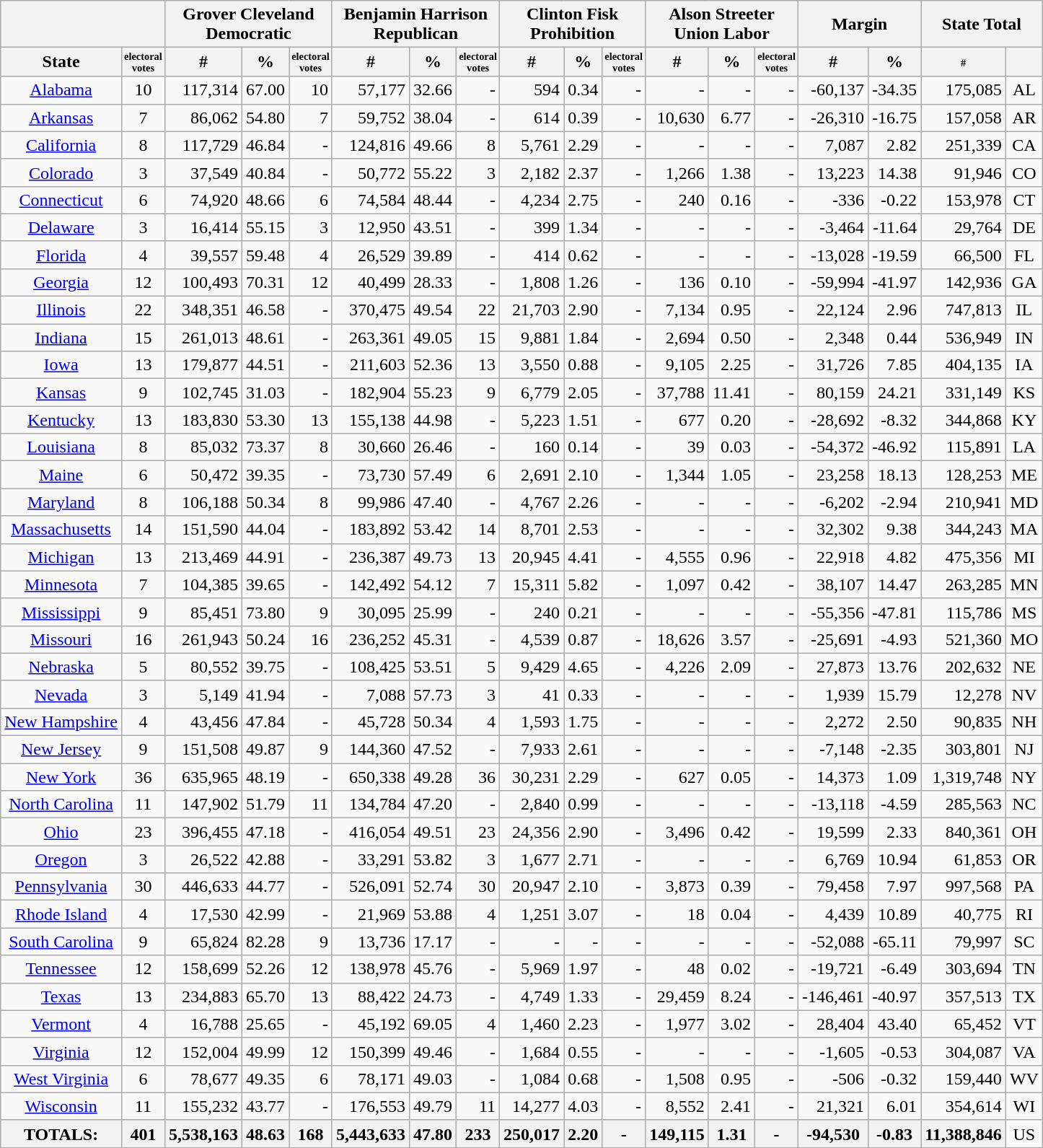<table class="wikitable sortable" style="text-align:right">
<tr>
<th colspan=2></th>
<th style="text-align:center;" colspan="3">Grover Cleveland<br>Democratic</th>
<th style="text-align:center;" colspan="3">Benjamin Harrison<br>Republican</th>
<th style="text-align:center;" colspan="3">Clinton Fisk<br>Prohibition</th>
<th style="text-align:center;" colspan="3">Alson Streeter<br>Union Labor</th>
<th style="text-align:center;" colspan="2">Margin</th>
<th style="text-align:center;" colspan="2">State Total</th>
</tr>
<tr>
<th align=center>State</th>
<th style="text-align:center; font-size: 60%" data-sort-type="number">electoral<br>votes</th>
<th style="text-align:center;" data-sort- type="number">#</th>
<th style="text-align:center;" data-sort- type="number">%</th>
<th style="text-align:center; font-size: 60%" data-sort-type="number">electoral<br>votes</th>
<th style="text-align:center;" data-sort- type="number">#</th>
<th style="text-align:center;" data-sort- type="number">%</th>
<th style="text-align:center; font-size: 60%" data-sort-type="number">electoral<br>votes</th>
<th style="text-align:center;" data-sort- type="number">#</th>
<th style="text-align:center;" data-sort- type="number">%</th>
<th style="text-align:center; font-size: 60%" data-sort-type="number">electoral<br>votes</th>
<th style="text-align:center;" data-sort- type="number">#</th>
<th style="text-align:center;" data-sort- type="number">%</th>
<th style="text-align:center; font-size: 60%" data-sort-type="number">electoral<br>votes</th>
<th style="text-align:center;" data-sort- type="number">#</th>
<th style="text-align:center;" data-sort- type="number">%</th>
<th style="text-align:center; font-size: 60%" data-sort-type="number">#</th>
<th></th>
</tr>
<tr>
<td style="text-align:center;"><a href='#'>Alabama</a></td>
<td style="text-align:center;">10</td>
<td>117,314</td>
<td>67.00</td>
<td>10</td>
<td>57,177</td>
<td>32.66</td>
<td>-</td>
<td>594</td>
<td>0.34</td>
<td>-</td>
<td>-</td>
<td>-</td>
<td>-</td>
<td>-60,137</td>
<td>-34.35</td>
<td>175,085</td>
<td style="text-align:center;">AL</td>
</tr>
<tr>
<td style="text-align:center;"><a href='#'>Arkansas</a></td>
<td style="text-align:center;">7</td>
<td>86,062</td>
<td>54.80</td>
<td>7</td>
<td>59,752</td>
<td>38.04</td>
<td>-</td>
<td>614</td>
<td>0.39</td>
<td>-</td>
<td>10,630</td>
<td>6.77</td>
<td>-</td>
<td>-26,310</td>
<td>-16.75</td>
<td>157,058</td>
<td style="text-align:center;">AR</td>
</tr>
<tr>
<td style="text-align:center;"><a href='#'>California</a></td>
<td style="text-align:center;">8</td>
<td>117,729</td>
<td>46.84</td>
<td>-</td>
<td>124,816</td>
<td>49.66</td>
<td>8</td>
<td>5,761</td>
<td>2.29</td>
<td>-</td>
<td>-</td>
<td>-</td>
<td>-</td>
<td>7,087</td>
<td>2.82</td>
<td>251,339</td>
<td style="text-align:center;">CA</td>
</tr>
<tr>
<td style="text-align:center;"><a href='#'>Colorado</a></td>
<td style="text-align:center;">3</td>
<td>37,549</td>
<td>40.84</td>
<td>-</td>
<td>50,772</td>
<td>55.22</td>
<td>3</td>
<td>2,182</td>
<td>2.37</td>
<td>-</td>
<td>1,266</td>
<td>1.38</td>
<td>-</td>
<td>13,223</td>
<td>14.38</td>
<td>91,946</td>
<td style="text-align:center;">CO</td>
</tr>
<tr>
<td style="text-align:center;"><a href='#'>Connecticut</a></td>
<td style="text-align:center;">6</td>
<td>74,920</td>
<td>48.66</td>
<td>6</td>
<td>74,584</td>
<td>48.44</td>
<td>-</td>
<td>4,234</td>
<td>2.75</td>
<td>-</td>
<td>240</td>
<td>0.16</td>
<td>-</td>
<td>-336</td>
<td>-0.22</td>
<td>153,978</td>
<td style="text-align:center;">CT</td>
</tr>
<tr>
<td style="text-align:center;"><a href='#'>Delaware</a></td>
<td style="text-align:center;">3</td>
<td>16,414</td>
<td>55.15</td>
<td>3</td>
<td>12,950</td>
<td>43.51</td>
<td>-</td>
<td>399</td>
<td>1.34</td>
<td>-</td>
<td>-</td>
<td>-</td>
<td>-</td>
<td>-3,464</td>
<td>-11.64</td>
<td>29,764</td>
<td style="text-align:center;">DE</td>
</tr>
<tr>
<td style="text-align:center;"><a href='#'>Florida</a></td>
<td style="text-align:center;">4</td>
<td>39,557</td>
<td>59.48</td>
<td>4</td>
<td>26,529</td>
<td>39.89</td>
<td>-</td>
<td>414</td>
<td>0.62</td>
<td>-</td>
<td>-</td>
<td>-</td>
<td>-</td>
<td>-13,028</td>
<td>-19.59</td>
<td>66,500</td>
<td style="text-align:center;">FL</td>
</tr>
<tr>
<td style="text-align:center;"><a href='#'>Georgia</a></td>
<td style="text-align:center;">12</td>
<td>100,493</td>
<td>70.31</td>
<td>12</td>
<td>40,499</td>
<td>28.33</td>
<td>-</td>
<td>1,808</td>
<td>1.26</td>
<td>-</td>
<td>136</td>
<td>0.10</td>
<td>-</td>
<td>-59,994</td>
<td>-41.97</td>
<td>142,936</td>
<td style="text-align:center;">GA</td>
</tr>
<tr>
<td style="text-align:center;"><a href='#'>Illinois</a></td>
<td style="text-align:center;">22</td>
<td>348,351</td>
<td>46.58</td>
<td>-</td>
<td>370,475</td>
<td>49.54</td>
<td>22</td>
<td>21,703</td>
<td>2.90</td>
<td>-</td>
<td>7,134</td>
<td>0.95</td>
<td>-</td>
<td>22,124</td>
<td>2.96</td>
<td>747,813</td>
<td style="text-align:center;">IL</td>
</tr>
<tr>
<td style="text-align:center;"><a href='#'>Indiana</a></td>
<td style="text-align:center;">15</td>
<td>261,013</td>
<td>48.61</td>
<td>-</td>
<td>263,361</td>
<td>49.05</td>
<td>15</td>
<td>9,881</td>
<td>1.84</td>
<td>-</td>
<td>2,694</td>
<td>0.50</td>
<td>-</td>
<td>2,348</td>
<td>0.44</td>
<td>536,949</td>
<td style="text-align:center;">IN</td>
</tr>
<tr>
<td style="text-align:center;"><a href='#'>Iowa</a></td>
<td style="text-align:center;">13</td>
<td>179,877</td>
<td>44.51</td>
<td>-</td>
<td>211,603</td>
<td>52.36</td>
<td>13</td>
<td>3,550</td>
<td>0.88</td>
<td>-</td>
<td>9,105</td>
<td>2.25</td>
<td>-</td>
<td>31,726</td>
<td>7.85</td>
<td>404,135</td>
<td style="text-align:center;">IA</td>
</tr>
<tr>
<td style="text-align:center;"><a href='#'>Kansas</a></td>
<td style="text-align:center;">9</td>
<td>102,745</td>
<td>31.03</td>
<td>-</td>
<td>182,904</td>
<td>55.23</td>
<td>9</td>
<td>6,779</td>
<td>2.05</td>
<td>-</td>
<td>37,788</td>
<td>11.41</td>
<td>-</td>
<td>80,159</td>
<td>24.21</td>
<td>331,149</td>
<td style="text-align:center;">KS</td>
</tr>
<tr>
<td style="text-align:center;"><a href='#'>Kentucky</a></td>
<td style="text-align:center;">13</td>
<td>183,830</td>
<td>53.30</td>
<td>13</td>
<td>155,138</td>
<td>44.98</td>
<td>-</td>
<td>5,223</td>
<td>1.51</td>
<td>-</td>
<td>677</td>
<td>0.20</td>
<td>-</td>
<td>-28,692</td>
<td>-8.32</td>
<td>344,868</td>
<td style="text-align:center;">KY</td>
</tr>
<tr>
<td style="text-align:center;"><a href='#'>Louisiana</a></td>
<td style="text-align:center;">8</td>
<td>85,032</td>
<td>73.37</td>
<td>8</td>
<td>30,660</td>
<td>26.46</td>
<td>-</td>
<td>160</td>
<td>0.14</td>
<td>-</td>
<td>39</td>
<td>0.03</td>
<td>-</td>
<td>-54,372</td>
<td>-46.92</td>
<td>115,891</td>
<td style="text-align:center;">LA</td>
</tr>
<tr>
<td style="text-align:center;"><a href='#'>Maine</a></td>
<td style="text-align:center;">6</td>
<td>50,472</td>
<td>39.35</td>
<td>-</td>
<td>73,730</td>
<td>57.49</td>
<td>6</td>
<td>2,691</td>
<td>2.10</td>
<td>-</td>
<td>1,344</td>
<td>1.05</td>
<td>-</td>
<td>23,258</td>
<td>18.13</td>
<td>128,253</td>
<td style="text-align:center;">ME</td>
</tr>
<tr>
<td style="text-align:center;"><a href='#'>Maryland</a></td>
<td style="text-align:center;">8</td>
<td>106,188</td>
<td>50.34</td>
<td>8</td>
<td>99,986</td>
<td>47.40</td>
<td>-</td>
<td>4,767</td>
<td>2.26</td>
<td>-</td>
<td>-</td>
<td>-</td>
<td>-</td>
<td>-6,202</td>
<td>-2.94</td>
<td>210,941</td>
<td style="text-align:center;">MD</td>
</tr>
<tr>
<td style="text-align:center;"><a href='#'>Massachusetts</a></td>
<td style="text-align:center;">14</td>
<td>151,590</td>
<td>44.04</td>
<td>-</td>
<td>183,892</td>
<td>53.42</td>
<td>14</td>
<td>8,701</td>
<td>2.53</td>
<td>-</td>
<td>-</td>
<td>-</td>
<td>-</td>
<td>32,302</td>
<td>9.38</td>
<td>344,243</td>
<td style="text-align:center;">MA</td>
</tr>
<tr>
<td style="text-align:center;"><a href='#'>Michigan</a></td>
<td style="text-align:center;">13</td>
<td>213,469</td>
<td>44.91</td>
<td>-</td>
<td>236,387</td>
<td>49.73</td>
<td>13</td>
<td>20,945</td>
<td>4.41</td>
<td>-</td>
<td>4,555</td>
<td>0.96</td>
<td>-</td>
<td>22,918</td>
<td>4.82</td>
<td>475,356</td>
<td style="text-align:center;">MI</td>
</tr>
<tr>
<td style="text-align:center;"><a href='#'>Minnesota</a></td>
<td style="text-align:center;">7</td>
<td>104,385</td>
<td>39.65</td>
<td>-</td>
<td>142,492</td>
<td>54.12</td>
<td>7</td>
<td>15,311</td>
<td>5.82</td>
<td>-</td>
<td>1,097</td>
<td>0.42</td>
<td>-</td>
<td>38,107</td>
<td>14.47</td>
<td>263,285</td>
<td style="text-align:center;">MN</td>
</tr>
<tr>
<td style="text-align:center;"><a href='#'>Mississippi</a></td>
<td style="text-align:center;">9</td>
<td>85,451</td>
<td>73.80</td>
<td>9</td>
<td>30,095</td>
<td>25.99</td>
<td>-</td>
<td>240</td>
<td>0.21</td>
<td>-</td>
<td>-</td>
<td>-</td>
<td>-</td>
<td>-55,356</td>
<td>-47.81</td>
<td>115,786</td>
<td style="text-align:center;">MS</td>
</tr>
<tr>
<td style="text-align:center;"><a href='#'>Missouri</a></td>
<td style="text-align:center;">16</td>
<td>261,943</td>
<td>50.24</td>
<td>16</td>
<td>236,252</td>
<td>45.31</td>
<td>-</td>
<td>4,539</td>
<td>0.87</td>
<td>-</td>
<td>18,626</td>
<td>3.57</td>
<td>-</td>
<td>-25,691</td>
<td>-4.93</td>
<td>521,360</td>
<td style="text-align:center;">MO</td>
</tr>
<tr>
<td style="text-align:center;"><a href='#'>Nebraska</a></td>
<td style="text-align:center;">5</td>
<td>80,552</td>
<td>39.75</td>
<td>-</td>
<td>108,425</td>
<td>53.51</td>
<td>5</td>
<td>9,429</td>
<td>4.65</td>
<td>-</td>
<td>4,226</td>
<td>2.09</td>
<td>-</td>
<td>27,873</td>
<td>13.76</td>
<td>202,632</td>
<td style="text-align:center;">NE</td>
</tr>
<tr>
<td style="text-align:center;"><a href='#'>Nevada</a></td>
<td style="text-align:center;">3</td>
<td>5,149</td>
<td>41.94</td>
<td>-</td>
<td>7,088</td>
<td>57.73</td>
<td>3</td>
<td>41</td>
<td>0.33</td>
<td>-</td>
<td>-</td>
<td>-</td>
<td>-</td>
<td>1,939</td>
<td>15.79</td>
<td>12,278</td>
<td style="text-align:center;">NV</td>
</tr>
<tr>
<td style="text-align:center;"><a href='#'>New Hampshire</a></td>
<td style="text-align:center;">4</td>
<td>43,456</td>
<td>47.84</td>
<td>-</td>
<td>45,728</td>
<td>50.34</td>
<td>4</td>
<td>1,593</td>
<td>1.75</td>
<td>-</td>
<td>-</td>
<td>-</td>
<td>-</td>
<td>2,272</td>
<td>2.50</td>
<td>90,835</td>
<td style="text-align:center;">NH</td>
</tr>
<tr>
<td style="text-align:center;"><a href='#'>New Jersey</a></td>
<td style="text-align:center;">9</td>
<td>151,508</td>
<td>49.87</td>
<td>9</td>
<td>144,360</td>
<td>47.52</td>
<td>-</td>
<td>7,933</td>
<td>2.61</td>
<td>-</td>
<td>-</td>
<td>-</td>
<td>-</td>
<td>-7,148</td>
<td>-2.35</td>
<td>303,801</td>
<td style="text-align:center;">NJ</td>
</tr>
<tr>
<td style="text-align:center;"><a href='#'>New York</a></td>
<td style="text-align:center;">36</td>
<td>635,965</td>
<td>48.19</td>
<td>-</td>
<td>650,338</td>
<td>49.28</td>
<td>36</td>
<td>30,231</td>
<td>2.29</td>
<td>-</td>
<td>627</td>
<td>0.05</td>
<td>-</td>
<td>14,373</td>
<td>1.09</td>
<td>1,319,748</td>
<td style="text-align:center;">NY</td>
</tr>
<tr>
<td style="text-align:center;"><a href='#'>North Carolina</a></td>
<td style="text-align:center;">11</td>
<td>147,902</td>
<td>51.79</td>
<td>11</td>
<td>134,784</td>
<td>47.20</td>
<td>-</td>
<td>2,840</td>
<td>0.99</td>
<td>-</td>
<td>-</td>
<td>-</td>
<td>-</td>
<td>-13,118</td>
<td>-4.59</td>
<td>285,563</td>
<td style="text-align:center;">NC</td>
</tr>
<tr>
<td style="text-align:center;"><a href='#'>Ohio</a></td>
<td style="text-align:center;">23</td>
<td>396,455</td>
<td>47.18</td>
<td>-</td>
<td>416,054</td>
<td>49.51</td>
<td>23</td>
<td>24,356</td>
<td>2.90</td>
<td>-</td>
<td>3,496</td>
<td>0.42</td>
<td>-</td>
<td>19,599</td>
<td>2.33</td>
<td>840,361</td>
<td style="text-align:center;">OH</td>
</tr>
<tr>
<td style="text-align:center;"><a href='#'>Oregon</a></td>
<td style="text-align:center;">3</td>
<td>26,522</td>
<td>42.88</td>
<td>-</td>
<td>33,291</td>
<td>53.82</td>
<td>3</td>
<td>1,677</td>
<td>2.71</td>
<td>-</td>
<td>-</td>
<td>-</td>
<td>-</td>
<td>6,769</td>
<td>10.94</td>
<td>61,853</td>
<td style="text-align:center;">OR</td>
</tr>
<tr>
<td style="text-align:center;"><a href='#'>Pennsylvania</a></td>
<td style="text-align:center;">30</td>
<td>446,633</td>
<td>44.77</td>
<td>-</td>
<td>526,091</td>
<td>52.74</td>
<td>30</td>
<td>20,947</td>
<td>2.10</td>
<td>-</td>
<td>3,873</td>
<td>0.39</td>
<td>-</td>
<td>79,458</td>
<td>7.97</td>
<td>997,568</td>
<td style="text-align:center;">PA</td>
</tr>
<tr>
<td style="text-align:center;"><a href='#'>Rhode Island</a></td>
<td style="text-align:center;">4</td>
<td>17,530</td>
<td>42.99</td>
<td>-</td>
<td>21,969</td>
<td>53.88</td>
<td>4</td>
<td>1,251</td>
<td>3.07</td>
<td>-</td>
<td>18</td>
<td>0.04</td>
<td>-</td>
<td>4,439</td>
<td>10.89</td>
<td>40,775</td>
<td style="text-align:center;">RI</td>
</tr>
<tr>
<td style="text-align:center;"><a href='#'>South Carolina</a></td>
<td style="text-align:center;">9</td>
<td>65,824</td>
<td>82.28</td>
<td>9</td>
<td>13,736</td>
<td>17.17</td>
<td>-</td>
<td>-</td>
<td>-</td>
<td>-</td>
<td>-</td>
<td>-</td>
<td>-</td>
<td>-52,088</td>
<td>-65.11</td>
<td>79,997</td>
<td style="text-align:center;">SC</td>
</tr>
<tr>
<td style="text-align:center;"><a href='#'>Tennessee</a></td>
<td style="text-align:center;">12</td>
<td>158,699</td>
<td>52.26</td>
<td>12</td>
<td>138,978</td>
<td>45.76</td>
<td>-</td>
<td>5,969</td>
<td>1.97</td>
<td>-</td>
<td>48</td>
<td>0.02</td>
<td>-</td>
<td>-19,721</td>
<td>-6.49</td>
<td>303,694</td>
<td style="text-align:center;">TN</td>
</tr>
<tr>
<td style="text-align:center;"><a href='#'>Texas</a></td>
<td style="text-align:center;">13</td>
<td>234,883</td>
<td>65.70</td>
<td>13</td>
<td>88,422</td>
<td>24.73</td>
<td>-</td>
<td>4,749</td>
<td>1.33</td>
<td>-</td>
<td>29,459</td>
<td>8.24</td>
<td>-</td>
<td>-146,461</td>
<td>-40.97</td>
<td>357,513</td>
<td style="text-align:center;">TX</td>
</tr>
<tr>
<td style="text-align:center;"><a href='#'>Vermont</a></td>
<td style="text-align:center;">4</td>
<td>16,788</td>
<td>25.65</td>
<td>-</td>
<td>45,192</td>
<td>69.05</td>
<td>4</td>
<td>1,460</td>
<td>2.23</td>
<td>-</td>
<td>1,977</td>
<td>3.02</td>
<td>-</td>
<td>28,404</td>
<td>43.40</td>
<td>65,452</td>
<td style="text-align:center;">VT</td>
</tr>
<tr>
<td style="text-align:center;"><a href='#'>Virginia</a></td>
<td style="text-align:center;">12</td>
<td>152,004</td>
<td>49.99</td>
<td>12</td>
<td>150,399</td>
<td>49.46</td>
<td>-</td>
<td>1,684</td>
<td>0.55</td>
<td>-</td>
<td>-</td>
<td>-</td>
<td>-</td>
<td>-1,605</td>
<td>-0.53</td>
<td>304,087</td>
<td style="text-align:center;">VA</td>
</tr>
<tr>
<td style="text-align:center;"><a href='#'>West Virginia</a></td>
<td style="text-align:center;">6</td>
<td>78,677</td>
<td>49.35</td>
<td>6</td>
<td>78,171</td>
<td>49.03</td>
<td>-</td>
<td>1,084</td>
<td>0.68</td>
<td>-</td>
<td>1,508</td>
<td>0.95</td>
<td>-</td>
<td>-506</td>
<td>-0.32</td>
<td>159,440</td>
<td style="text-align:center;">WV</td>
</tr>
<tr>
<td style="text-align:center;"><a href='#'>Wisconsin</a></td>
<td style="text-align:center;">11</td>
<td>155,232</td>
<td>43.77</td>
<td>-</td>
<td>176,553</td>
<td>49.79</td>
<td>11</td>
<td>14,277</td>
<td>4.03</td>
<td>-</td>
<td>8,552</td>
<td>2.41</td>
<td>-</td>
<td>21,321</td>
<td>6.01</td>
<td>354,614</td>
<td style="text-align:center;">WI</td>
</tr>
<tr>
<th>TOTALS:</th>
<th>401</th>
<th>5,538,163</th>
<th>48.63</th>
<th>168</th>
<th>5,443,633</th>
<th>47.80</th>
<th>233</th>
<th>250,017</th>
<th>2.20</th>
<th>-</th>
<th>149,115</th>
<th>1.31</th>
<th>-</th>
<th>-94,530</th>
<th>-0.83</th>
<th>11,388,846</th>
<td style="text-align:center;">US</td>
</tr>
</table>
